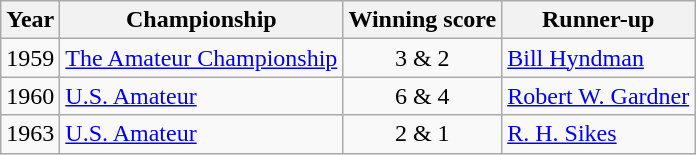<table class="wikitable">
<tr>
<th>Year</th>
<th>Championship</th>
<th>Winning score</th>
<th>Runner-up</th>
</tr>
<tr>
<td>1959</td>
<td><a href='#'>The Amateur Championship</a></td>
<td align=center>3 & 2</td>
<td> <a href='#'>Bill Hyndman</a></td>
</tr>
<tr>
<td>1960</td>
<td><a href='#'>U.S. Amateur</a></td>
<td align=center>6 & 4</td>
<td> <a href='#'>Robert W. Gardner</a></td>
</tr>
<tr>
<td>1963</td>
<td><a href='#'>U.S. Amateur</a></td>
<td align=center>2 & 1</td>
<td> <a href='#'>R. H. Sikes</a></td>
</tr>
</table>
